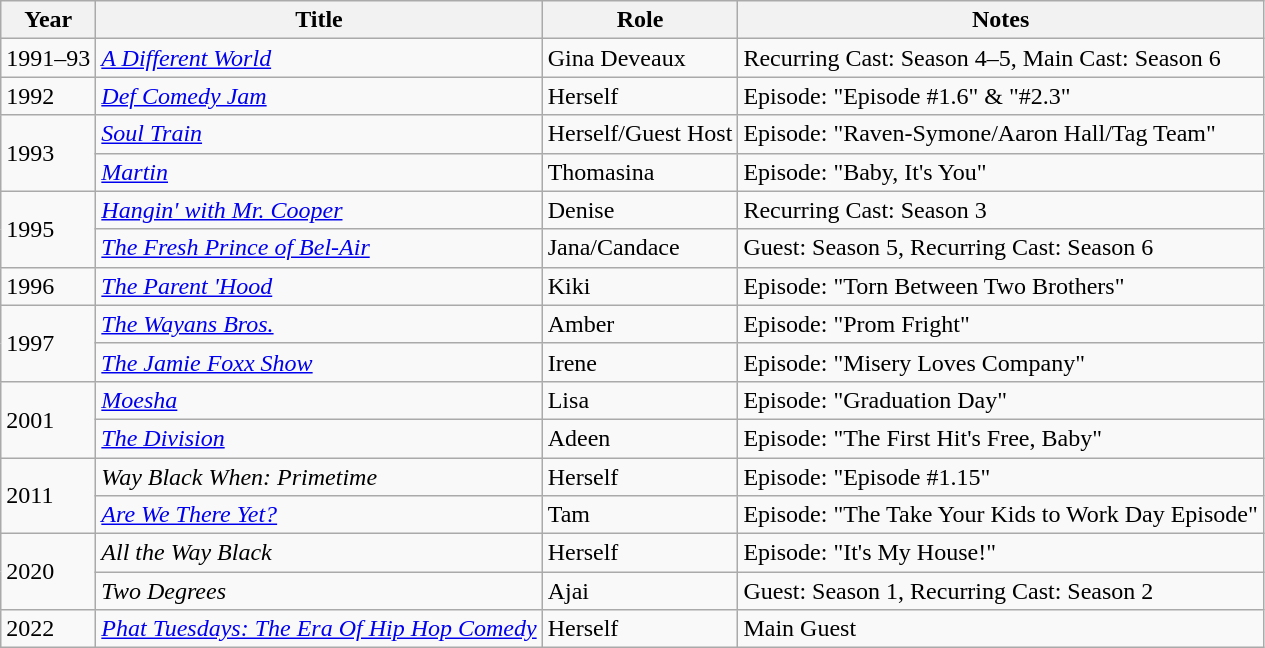<table class="wikitable plainrowheaders sortable" style="margin-right: 0;">
<tr>
<th>Year</th>
<th>Title</th>
<th>Role</th>
<th>Notes</th>
</tr>
<tr>
<td>1991–93</td>
<td><em><a href='#'>A Different World</a></em></td>
<td>Gina Deveaux</td>
<td>Recurring Cast: Season 4–5, Main Cast: Season 6</td>
</tr>
<tr>
<td>1992</td>
<td><em><a href='#'>Def Comedy Jam</a></em></td>
<td>Herself</td>
<td>Episode: "Episode #1.6" & "#2.3"</td>
</tr>
<tr>
<td rowspan=2>1993</td>
<td><em><a href='#'>Soul Train</a></em></td>
<td>Herself/Guest Host</td>
<td>Episode: "Raven-Symone/Aaron Hall/Tag Team"</td>
</tr>
<tr>
<td><em><a href='#'>Martin</a></em></td>
<td>Thomasina</td>
<td>Episode: "Baby, It's You"</td>
</tr>
<tr>
<td rowspan=2>1995</td>
<td><em><a href='#'>Hangin' with Mr. Cooper</a></em></td>
<td>Denise</td>
<td>Recurring Cast: Season 3</td>
</tr>
<tr>
<td><em><a href='#'>The Fresh Prince of Bel-Air</a></em></td>
<td>Jana/Candace</td>
<td>Guest: Season 5, Recurring Cast: Season 6</td>
</tr>
<tr>
<td>1996</td>
<td><em><a href='#'>The Parent 'Hood</a></em></td>
<td>Kiki</td>
<td>Episode: "Torn Between Two Brothers"</td>
</tr>
<tr>
<td rowspan=2>1997</td>
<td><em><a href='#'>The Wayans Bros.</a></em></td>
<td>Amber</td>
<td>Episode: "Prom Fright"</td>
</tr>
<tr>
<td><em><a href='#'>The Jamie Foxx Show</a></em></td>
<td>Irene</td>
<td>Episode: "Misery Loves Company"</td>
</tr>
<tr>
<td rowspan=2>2001</td>
<td><em><a href='#'>Moesha</a></em></td>
<td>Lisa</td>
<td>Episode: "Graduation Day"</td>
</tr>
<tr>
<td><em><a href='#'>The Division</a></em></td>
<td>Adeen</td>
<td>Episode: "The First Hit's Free, Baby"</td>
</tr>
<tr>
<td rowspan=2>2011</td>
<td><em>Way Black When: Primetime</em></td>
<td>Herself</td>
<td>Episode: "Episode #1.15"</td>
</tr>
<tr>
<td><em><a href='#'>Are We There Yet?</a></em></td>
<td>Tam</td>
<td>Episode: "The Take Your Kids to Work Day Episode"</td>
</tr>
<tr>
<td rowspan=2>2020</td>
<td><em>All the Way Black</em></td>
<td>Herself</td>
<td>Episode: "It's My House!"</td>
</tr>
<tr>
<td><em>Two Degrees</em></td>
<td>Ajai</td>
<td>Guest: Season 1, Recurring Cast: Season 2</td>
</tr>
<tr>
<td>2022</td>
<td><em><a href='#'>Phat Tuesdays: The Era Of Hip Hop Comedy</a></em></td>
<td>Herself</td>
<td>Main Guest</td>
</tr>
</table>
